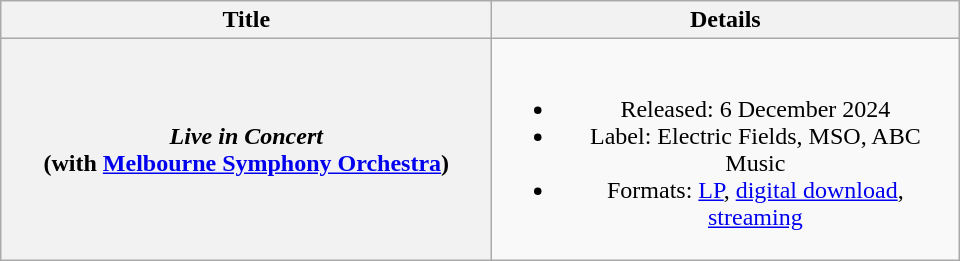<table class="wikitable plainrowheaders" style="text-align:center;">
<tr>
<th scope="col" style="width:20em;">Title</th>
<th scope="col" style="width:19em;">Details</th>
</tr>
<tr>
<th scope="row"><em>Live in Concert</em> <br> (with <a href='#'>Melbourne Symphony Orchestra</a>)</th>
<td><br><ul><li>Released: 6 December 2024</li><li>Label: Electric Fields, MSO, ABC Music</li><li>Formats: <a href='#'>LP</a>, <a href='#'>digital download</a>, <a href='#'>streaming</a></li></ul></td>
</tr>
</table>
